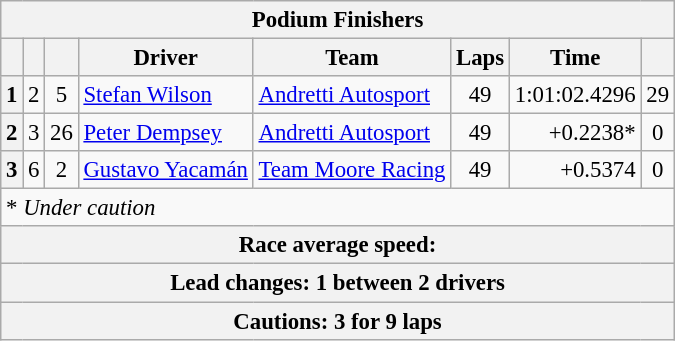<table class="wikitable" style="font-size:95%;">
<tr>
<th colspan=9>Podium Finishers</th>
</tr>
<tr>
<th></th>
<th></th>
<th></th>
<th>Driver</th>
<th>Team</th>
<th>Laps</th>
<th>Time</th>
<th></th>
</tr>
<tr>
<th>1</th>
<td align=center>2</td>
<td align=center>5</td>
<td> <a href='#'>Stefan Wilson</a></td>
<td><a href='#'>Andretti Autosport</a></td>
<td align=center>49</td>
<td align=right>1:01:02.4296</td>
<td align=center>29</td>
</tr>
<tr>
<th>2</th>
<td align=center>3</td>
<td align=center>26</td>
<td> <a href='#'>Peter Dempsey</a></td>
<td><a href='#'>Andretti Autosport</a></td>
<td align=center>49</td>
<td align=right>+0.2238*</td>
<td align=center>0</td>
</tr>
<tr>
<th>3</th>
<td align=center>6</td>
<td align=center>2</td>
<td> <a href='#'>Gustavo Yacamán</a></td>
<td><a href='#'>Team Moore Racing</a></td>
<td align=center>49</td>
<td align=right>+0.5374</td>
<td align=center>0</td>
</tr>
<tr>
<td colspan=9>* <em>Under caution</em></td>
</tr>
<tr>
<th colspan=9>Race average speed: </th>
</tr>
<tr>
<th colspan=9>Lead changes: 1 between 2 drivers</th>
</tr>
<tr>
<th colspan=9>Cautions: 3 for 9 laps</th>
</tr>
</table>
